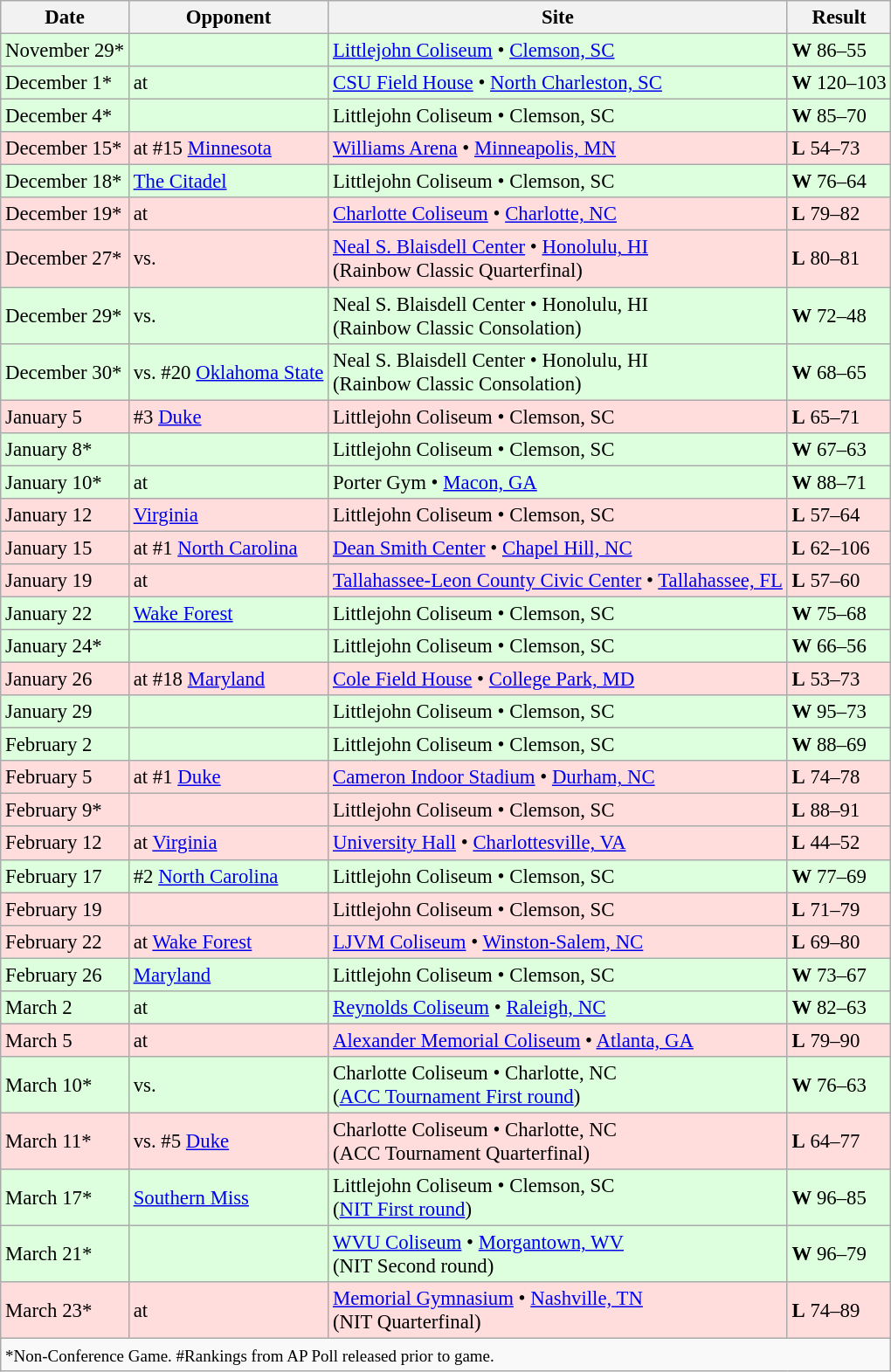<table class="wikitable" style="font-size:95%;">
<tr>
<th>Date</th>
<th>Opponent</th>
<th> Site</th>
<th>Result</th>
</tr>
<tr style="background: #ddffdd;">
<td>November 29*</td>
<td></td>
<td><a href='#'>Littlejohn Coliseum</a> • <a href='#'>Clemson, SC</a></td>
<td><strong>W</strong> 86–55</td>
</tr>
<tr style="background: #ddffdd;">
<td>December 1*</td>
<td>at </td>
<td><a href='#'>CSU Field House</a> • <a href='#'>North Charleston, SC</a></td>
<td><strong>W</strong> 120–103</td>
</tr>
<tr style="background: #ddffdd;">
<td>December 4*</td>
<td></td>
<td>Littlejohn Coliseum • Clemson, SC</td>
<td><strong>W</strong> 85–70</td>
</tr>
<tr style="background: #ffdddd;">
<td>December 15*</td>
<td>at #15 <a href='#'>Minnesota</a></td>
<td><a href='#'>Williams Arena</a> • <a href='#'>Minneapolis, MN</a></td>
<td><strong>L</strong> 54–73</td>
</tr>
<tr style="background: #ddffdd;">
<td>December 18*</td>
<td><a href='#'>The Citadel</a></td>
<td>Littlejohn Coliseum • Clemson, SC</td>
<td><strong>W</strong> 76–64</td>
</tr>
<tr style="background: #ffdddd;">
<td>December 19*</td>
<td>at </td>
<td><a href='#'>Charlotte Coliseum</a> • <a href='#'>Charlotte, NC</a></td>
<td><strong>L</strong> 79–82</td>
</tr>
<tr style="background: #ffdddd;">
<td>December 27*</td>
<td>vs. </td>
<td><a href='#'>Neal S. Blaisdell Center</a> • <a href='#'>Honolulu, HI</a><br>(Rainbow Classic Quarterfinal)</td>
<td><strong>L</strong> 80–81</td>
</tr>
<tr style="background: #ddffdd;">
<td>December 29*</td>
<td>vs. </td>
<td>Neal S. Blaisdell Center • Honolulu, HI<br>(Rainbow Classic Consolation)</td>
<td><strong>W</strong> 72–48</td>
</tr>
<tr style="background: #ddffdd;">
<td>December 30*</td>
<td>vs. #20 <a href='#'>Oklahoma State</a></td>
<td>Neal S. Blaisdell Center • Honolulu, HI<br>(Rainbow Classic Consolation)</td>
<td><strong>W</strong> 68–65</td>
</tr>
<tr style="background: #ffdddd;">
<td>January 5</td>
<td>#3 <a href='#'>Duke</a></td>
<td>Littlejohn Coliseum • Clemson, SC</td>
<td><strong>L</strong> 65–71</td>
</tr>
<tr style="background: #ddffdd;">
<td>January 8*</td>
<td></td>
<td>Littlejohn Coliseum • Clemson, SC</td>
<td><strong>W</strong> 67–63</td>
</tr>
<tr style="background: #ddffdd;">
<td>January 10*</td>
<td>at </td>
<td>Porter Gym • <a href='#'>Macon, GA</a></td>
<td><strong>W</strong> 88–71</td>
</tr>
<tr style="background: #ffdddd;">
<td>January 12</td>
<td><a href='#'>Virginia</a></td>
<td>Littlejohn Coliseum • Clemson, SC</td>
<td><strong>L</strong> 57–64</td>
</tr>
<tr style="background: #ffdddd;">
<td>January 15</td>
<td>at #1 <a href='#'>North Carolina</a></td>
<td><a href='#'>Dean Smith Center</a> • <a href='#'>Chapel Hill, NC</a></td>
<td><strong>L</strong> 62–106</td>
</tr>
<tr style="background: #ffdddd;">
<td>January 19</td>
<td>at </td>
<td><a href='#'>Tallahassee-Leon County Civic Center</a> • <a href='#'>Tallahassee, FL</a></td>
<td><strong>L</strong> 57–60</td>
</tr>
<tr style="background: #ddffdd;">
<td>January 22</td>
<td><a href='#'>Wake Forest</a></td>
<td>Littlejohn Coliseum • Clemson, SC</td>
<td><strong>W</strong> 75–68</td>
</tr>
<tr style="background: #ddffdd;">
<td>January 24*</td>
<td></td>
<td>Littlejohn Coliseum • Clemson, SC</td>
<td><strong>W</strong> 66–56</td>
</tr>
<tr style="background: #ffdddd;">
<td>January 26</td>
<td>at #18 <a href='#'>Maryland</a></td>
<td><a href='#'>Cole Field House</a> • <a href='#'>College Park, MD</a></td>
<td><strong>L</strong> 53–73</td>
</tr>
<tr style="background: #ddffdd;">
<td>January 29</td>
<td></td>
<td>Littlejohn Coliseum • Clemson, SC</td>
<td><strong>W</strong> 95–73</td>
</tr>
<tr style="background: #ddffdd;">
<td>February 2</td>
<td></td>
<td>Littlejohn Coliseum • Clemson, SC</td>
<td><strong>W</strong> 88–69</td>
</tr>
<tr style="background: #ffdddd;">
<td>February 5</td>
<td>at #1 <a href='#'>Duke</a></td>
<td><a href='#'>Cameron Indoor Stadium</a> • <a href='#'>Durham, NC</a></td>
<td><strong>L</strong> 74–78</td>
</tr>
<tr style="background: #ffdddd;">
<td>February 9*</td>
<td></td>
<td>Littlejohn Coliseum • Clemson, SC</td>
<td><strong>L</strong> 88–91</td>
</tr>
<tr style="background: #ffdddd;">
<td>February 12</td>
<td>at <a href='#'>Virginia</a></td>
<td><a href='#'>University Hall</a> • <a href='#'>Charlottesville, VA</a></td>
<td><strong>L</strong> 44–52</td>
</tr>
<tr style="background: #ddffdd;">
<td>February 17</td>
<td>#2 <a href='#'>North Carolina</a></td>
<td>Littlejohn Coliseum • Clemson, SC</td>
<td><strong>W</strong> 77–69</td>
</tr>
<tr style="background: #ffdddd;">
<td>February 19</td>
<td></td>
<td>Littlejohn Coliseum • Clemson, SC</td>
<td><strong>L</strong> 71–79</td>
</tr>
<tr style="background: #ffdddd;">
<td>February 22</td>
<td>at <a href='#'>Wake Forest</a></td>
<td><a href='#'>LJVM Coliseum</a> • <a href='#'>Winston-Salem, NC</a></td>
<td><strong>L</strong> 69–80</td>
</tr>
<tr style="background: #ddffdd;">
<td>February 26</td>
<td><a href='#'>Maryland</a></td>
<td>Littlejohn Coliseum • Clemson, SC</td>
<td><strong>W</strong> 73–67</td>
</tr>
<tr style="background: #ddffdd;">
<td>March 2</td>
<td>at </td>
<td><a href='#'>Reynolds Coliseum</a> • <a href='#'>Raleigh, NC</a></td>
<td><strong>W</strong> 82–63</td>
</tr>
<tr style="background: #ffdddd;">
<td>March 5</td>
<td>at </td>
<td><a href='#'>Alexander Memorial Coliseum</a> • <a href='#'>Atlanta, GA</a></td>
<td><strong>L</strong> 79–90</td>
</tr>
<tr style="background: #ddffdd;">
<td>March 10*</td>
<td>vs. </td>
<td>Charlotte Coliseum • Charlotte, NC<br>(<a href='#'>ACC Tournament First round</a>)</td>
<td><strong>W</strong> 76–63</td>
</tr>
<tr style="background: #ffdddd;">
<td>March 11*</td>
<td>vs. #5 <a href='#'>Duke</a></td>
<td>Charlotte Coliseum • Charlotte, NC<br>(ACC Tournament Quarterfinal)</td>
<td><strong>L</strong> 64–77</td>
</tr>
<tr style="background: #ddffdd;">
<td>March 17*</td>
<td><a href='#'>Southern Miss</a></td>
<td>Littlejohn Coliseum • Clemson, SC<br>(<a href='#'>NIT First round</a>)</td>
<td><strong>W</strong> 96–85</td>
</tr>
<tr style="background: #ddffdd;">
<td>March 21*</td>
<td></td>
<td><a href='#'>WVU Coliseum</a> • <a href='#'>Morgantown, WV</a><br>(NIT Second round)</td>
<td><strong>W</strong> 96–79</td>
</tr>
<tr style="background: #ffdddd;">
<td>March 23*</td>
<td>at </td>
<td><a href='#'>Memorial Gymnasium</a> • <a href='#'>Nashville, TN</a><br>(NIT Quarterfinal)</td>
<td><strong>L</strong> 74–89</td>
</tr>
<tr style="background:#f9f9f9;">
<td colspan=5><small>*Non-Conference Game. #Rankings from AP Poll released prior to game.</small></td>
</tr>
</table>
